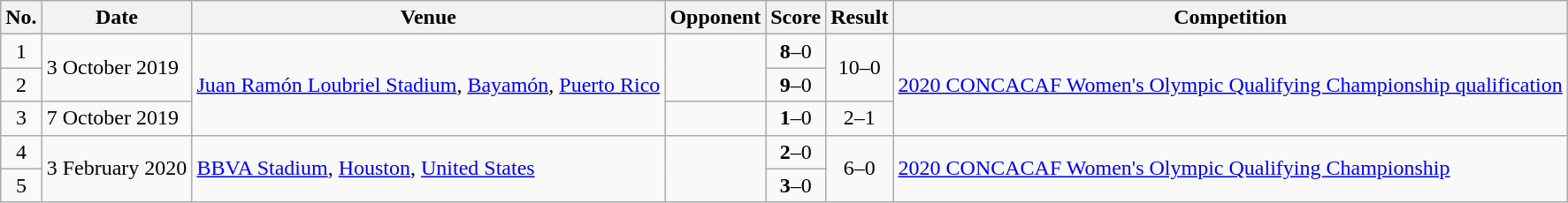<table class="wikitable">
<tr>
<th>No.</th>
<th>Date</th>
<th>Venue</th>
<th>Opponent</th>
<th>Score</th>
<th>Result</th>
<th>Competition</th>
</tr>
<tr>
<td style="text-align:center;">1</td>
<td rowspan=2>3 October 2019</td>
<td rowspan=3><a href='#'>Juan Ramón Loubriel Stadium</a>, <a href='#'>Bayamón</a>, <a href='#'>Puerto Rico</a></td>
<td rowspan=2></td>
<td style="text-align:center;"><strong>8</strong>–0</td>
<td rowspan=2 style="text-align:center;">10–0</td>
<td rowspan=3><a href='#'>2020 CONCACAF Women's Olympic Qualifying Championship qualification</a></td>
</tr>
<tr style="text-align:center;">
<td>2</td>
<td><strong>9</strong>–0</td>
</tr>
<tr>
<td style="text-align:center;">3</td>
<td>7 October 2019</td>
<td></td>
<td style="text-align:center;"><strong>1</strong>–0</td>
<td style="text-align:center;">2–1</td>
</tr>
<tr>
<td style="text-align:center;">4</td>
<td rowspan=2>3 February 2020</td>
<td rowspan=2><a href='#'>BBVA Stadium</a>, <a href='#'>Houston</a>, <a href='#'>United States</a></td>
<td rowspan=2></td>
<td style="text-align:center;"><strong>2</strong>–0</td>
<td rowspan=2 style="text-align:center;">6–0</td>
<td rowspan=2><a href='#'>2020 CONCACAF Women's Olympic Qualifying Championship</a></td>
</tr>
<tr style="text-align:center;">
<td>5</td>
<td><strong>3</strong>–0</td>
</tr>
</table>
